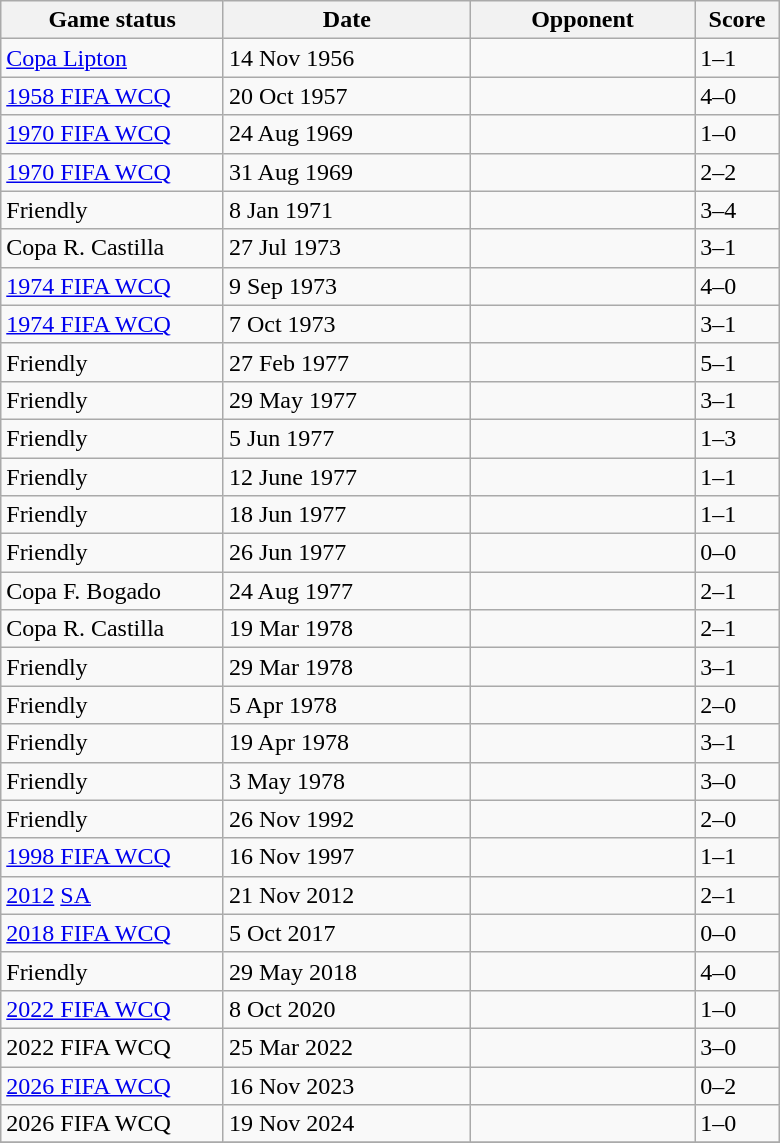<table class="wikitable sortable collapsible collapsed" width="520px">
<tr>
<th width=150px>Game status</th>
<th width=170px>Date</th>
<th width=150px>Opponent</th>
<th width=50px>Score</th>
</tr>
<tr>
<td><a href='#'>Copa Lipton</a></td>
<td>14 Nov 1956</td>
<td></td>
<td>1–1</td>
</tr>
<tr>
<td><a href='#'>1958 FIFA WCQ</a></td>
<td>20 Oct 1957</td>
<td></td>
<td>4–0</td>
</tr>
<tr>
<td><a href='#'>1970 FIFA WCQ</a></td>
<td>24 Aug 1969</td>
<td></td>
<td>1–0</td>
</tr>
<tr>
<td><a href='#'>1970 FIFA WCQ</a></td>
<td>31 Aug 1969</td>
<td></td>
<td>2–2</td>
</tr>
<tr>
<td>Friendly</td>
<td>8 Jan 1971</td>
<td></td>
<td>3–4</td>
</tr>
<tr>
<td>Copa R. Castilla</td>
<td>27 Jul 1973</td>
<td></td>
<td>3–1</td>
</tr>
<tr>
<td><a href='#'>1974 FIFA WCQ</a></td>
<td>9 Sep 1973</td>
<td></td>
<td>4–0</td>
</tr>
<tr>
<td><a href='#'>1974 FIFA WCQ</a></td>
<td>7 Oct 1973</td>
<td></td>
<td>3–1</td>
</tr>
<tr>
<td>Friendly</td>
<td>27 Feb 1977</td>
<td></td>
<td>5–1</td>
</tr>
<tr>
<td>Friendly</td>
<td>29 May 1977</td>
<td></td>
<td>3–1</td>
</tr>
<tr>
<td>Friendly</td>
<td>5 Jun 1977</td>
<td></td>
<td>1–3</td>
</tr>
<tr>
<td>Friendly</td>
<td>12 June 1977</td>
<td></td>
<td>1–1</td>
</tr>
<tr>
<td>Friendly</td>
<td>18 Jun 1977</td>
<td></td>
<td>1–1</td>
</tr>
<tr>
<td>Friendly</td>
<td>26 Jun 1977</td>
<td></td>
<td>0–0</td>
</tr>
<tr>
<td>Copa F. Bogado</td>
<td>24 Aug 1977</td>
<td></td>
<td>2–1</td>
</tr>
<tr>
<td>Copa R. Castilla</td>
<td>19 Mar 1978</td>
<td></td>
<td>2–1</td>
</tr>
<tr>
<td>Friendly</td>
<td>29 Mar 1978</td>
<td></td>
<td>3–1</td>
</tr>
<tr>
<td>Friendly</td>
<td>5 Apr 1978</td>
<td></td>
<td>2–0</td>
</tr>
<tr>
<td>Friendly</td>
<td>19 Apr 1978</td>
<td></td>
<td>3–1</td>
</tr>
<tr>
<td>Friendly</td>
<td>3 May 1978</td>
<td></td>
<td>3–0</td>
</tr>
<tr>
<td>Friendly</td>
<td>26 Nov 1992</td>
<td></td>
<td>2–0</td>
</tr>
<tr>
<td><a href='#'>1998 FIFA WCQ</a></td>
<td>16 Nov 1997</td>
<td></td>
<td>1–1</td>
</tr>
<tr>
<td><a href='#'>2012</a> <a href='#'>SA</a></td>
<td>21 Nov 2012</td>
<td></td>
<td>2–1</td>
</tr>
<tr>
<td><a href='#'>2018 FIFA WCQ</a></td>
<td>5 Oct 2017</td>
<td></td>
<td>0–0</td>
</tr>
<tr>
<td>Friendly</td>
<td>29 May 2018</td>
<td></td>
<td>4–0</td>
</tr>
<tr>
<td><a href='#'>2022 FIFA WCQ</a></td>
<td>8 Oct 2020</td>
<td></td>
<td>1–0</td>
</tr>
<tr>
<td>2022 FIFA WCQ</td>
<td>25 Mar 2022</td>
<td></td>
<td>3–0</td>
</tr>
<tr>
<td><a href='#'>2026 FIFA WCQ</a></td>
<td>16 Nov 2023</td>
<td></td>
<td>0–2</td>
</tr>
<tr>
<td>2026 FIFA WCQ</td>
<td>19 Nov 2024</td>
<td></td>
<td>1–0</td>
</tr>
<tr>
</tr>
</table>
